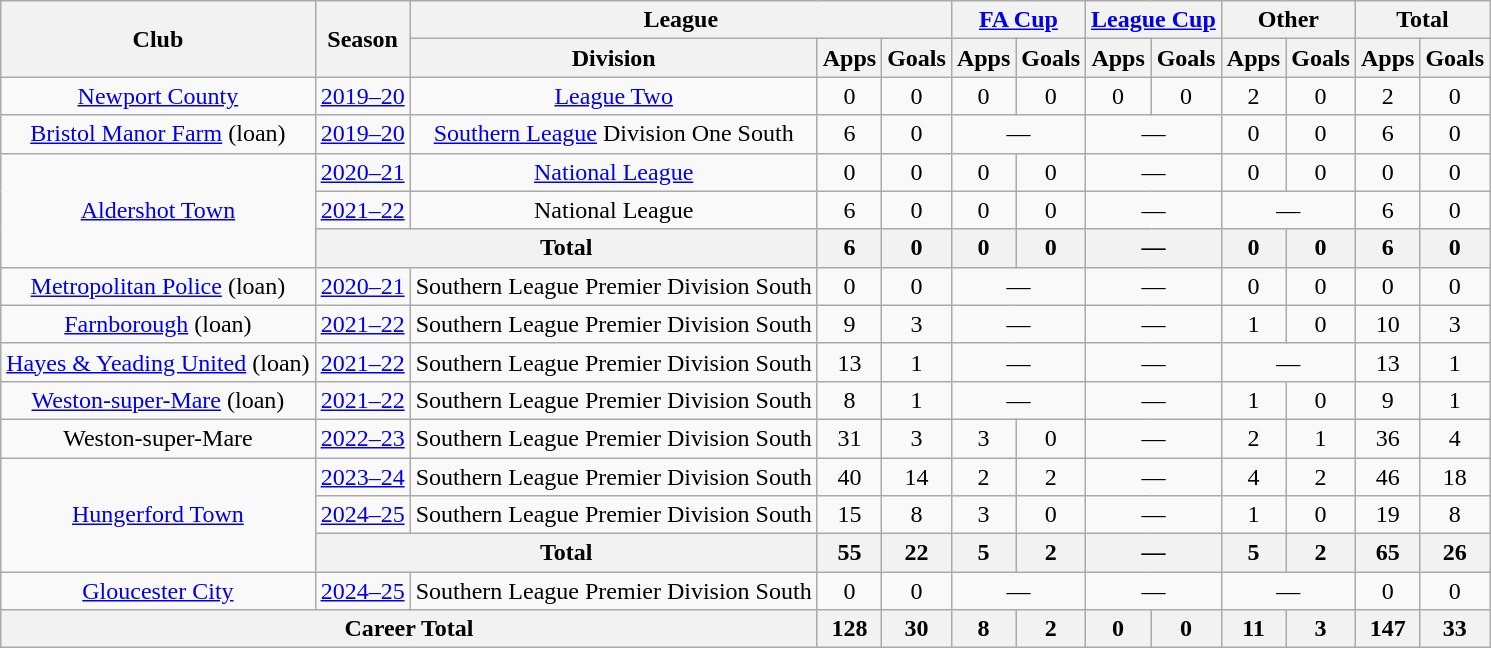<table class="wikitable" style="text-align: center">
<tr>
<th rowspan="2">Club</th>
<th rowspan="2">Season</th>
<th colspan="3">League</th>
<th colspan="2"><a href='#'>FA Cup</a></th>
<th colspan="2"><a href='#'>League Cup</a></th>
<th colspan="2">Other</th>
<th colspan="2">Total</th>
</tr>
<tr>
<th>Division</th>
<th>Apps</th>
<th>Goals</th>
<th>Apps</th>
<th>Goals</th>
<th>Apps</th>
<th>Goals</th>
<th>Apps</th>
<th>Goals</th>
<th>Apps</th>
<th>Goals</th>
</tr>
<tr>
<td><a href='#'>Newport County</a></td>
<td><a href='#'>2019–20</a></td>
<td><a href='#'>League Two</a></td>
<td>0</td>
<td>0</td>
<td>0</td>
<td>0</td>
<td>0</td>
<td>0</td>
<td>2</td>
<td>0</td>
<td>2</td>
<td>0</td>
</tr>
<tr>
<td><a href='#'>Bristol Manor Farm</a> (loan)</td>
<td><a href='#'>2019–20</a></td>
<td><a href='#'>Southern League</a> Division One South</td>
<td>6</td>
<td>0</td>
<td colspan="2">—</td>
<td colspan="2">—</td>
<td>0</td>
<td>0</td>
<td>6</td>
<td>0</td>
</tr>
<tr>
<td rowspan="3"><a href='#'>Aldershot Town</a></td>
<td><a href='#'>2020–21</a></td>
<td><a href='#'>National League</a></td>
<td>0</td>
<td>0</td>
<td>0</td>
<td>0</td>
<td colspan="2">—</td>
<td>0</td>
<td>0</td>
<td>0</td>
<td>0</td>
</tr>
<tr>
<td><a href='#'>2021–22</a></td>
<td>National League</td>
<td>6</td>
<td>0</td>
<td>0</td>
<td>0</td>
<td colspan="2">—</td>
<td colspan="2">—</td>
<td>6</td>
<td>0</td>
</tr>
<tr>
<th colspan="2">Total</th>
<th>6</th>
<th>0</th>
<th>0</th>
<th>0</th>
<th colspan="2">—</th>
<th>0</th>
<th>0</th>
<th>6</th>
<th>0</th>
</tr>
<tr>
<td><a href='#'>Metropolitan Police</a> (loan)</td>
<td><a href='#'>2020–21</a></td>
<td>Southern League Premier Division South</td>
<td>0</td>
<td>0</td>
<td colspan="2">—</td>
<td colspan="2">—</td>
<td>0</td>
<td>0</td>
<td>0</td>
<td>0</td>
</tr>
<tr>
<td><a href='#'>Farnborough</a> (loan)</td>
<td><a href='#'>2021–22</a></td>
<td>Southern League Premier Division South</td>
<td>9</td>
<td>3</td>
<td colspan="2">—</td>
<td colspan="2">—</td>
<td>1</td>
<td>0</td>
<td>10</td>
<td>3</td>
</tr>
<tr>
<td><a href='#'>Hayes & Yeading United</a> (loan)</td>
<td><a href='#'>2021–22</a></td>
<td>Southern League Premier Division South</td>
<td>13</td>
<td>1</td>
<td colspan="2">—</td>
<td colspan="2">—</td>
<td colspan="2">—</td>
<td>13</td>
<td>1</td>
</tr>
<tr>
<td><a href='#'>Weston-super-Mare</a> (loan)</td>
<td><a href='#'>2021–22</a></td>
<td>Southern League Premier Division South</td>
<td>8</td>
<td>1</td>
<td colspan="2">—</td>
<td colspan="2">—</td>
<td>1</td>
<td>0</td>
<td>9</td>
<td>1</td>
</tr>
<tr>
<td>Weston-super-Mare</td>
<td><a href='#'>2022–23</a></td>
<td>Southern League Premier Division South</td>
<td>31</td>
<td>3</td>
<td>3</td>
<td>0</td>
<td colspan="2">—</td>
<td>2</td>
<td>1</td>
<td>36</td>
<td>4</td>
</tr>
<tr>
<td rowspan="3"><a href='#'>Hungerford Town</a></td>
<td><a href='#'>2023–24</a></td>
<td>Southern League Premier Division South</td>
<td>40</td>
<td>14</td>
<td>2</td>
<td>2</td>
<td colspan="2">—</td>
<td>4</td>
<td>2</td>
<td>46</td>
<td>18</td>
</tr>
<tr>
<td><a href='#'>2024–25</a></td>
<td>Southern League Premier Division South</td>
<td>15</td>
<td>8</td>
<td>3</td>
<td>0</td>
<td colspan="2">—</td>
<td>1</td>
<td>0</td>
<td>19</td>
<td>8</td>
</tr>
<tr>
<th colspan="2">Total</th>
<th>55</th>
<th>22</th>
<th>5</th>
<th>2</th>
<th colspan="2">—</th>
<th>5</th>
<th>2</th>
<th>65</th>
<th>26</th>
</tr>
<tr>
<td><a href='#'>Gloucester City</a></td>
<td><a href='#'>2024–25</a></td>
<td>Southern League Premier Division South</td>
<td>0</td>
<td>0</td>
<td colspan="2">—</td>
<td colspan="2">—</td>
<td colspan="2">—</td>
<td>0</td>
<td>0</td>
</tr>
<tr>
<th colspan="3">Career Total</th>
<th>128</th>
<th>30</th>
<th>8</th>
<th>2</th>
<th>0</th>
<th>0</th>
<th>11</th>
<th>3</th>
<th>147</th>
<th>33</th>
</tr>
</table>
